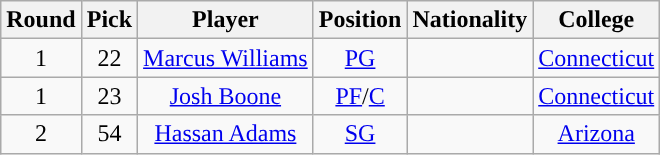<table class="wikitable sortable sortable">
<tr>
<th>Round</th>
<th>Pick</th>
<th>Player</th>
<th>Position</th>
<th>Nationality</th>
<th>College</th>
</tr>
<tr style="text-align: center">
<td>1</td>
<td>22</td>
<td><a href='#'>Marcus Williams</a></td>
<td><a href='#'>PG</a></td>
<td></td>
<td><a href='#'>Connecticut</a></td>
</tr>
<tr style="text-align: center">
<td>1</td>
<td>23</td>
<td><a href='#'>Josh Boone</a></td>
<td><a href='#'>PF</a>/<a href='#'>C</a></td>
<td></td>
<td><a href='#'>Connecticut</a></td>
</tr>
<tr style="text-align: center">
<td>2</td>
<td>54</td>
<td><a href='#'>Hassan Adams</a></td>
<td><a href='#'>SG</a></td>
<td></td>
<td><a href='#'>Arizona</a></td>
</tr>
</table>
